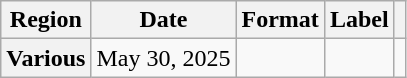<table class="wikitable plainrowheaders">
<tr>
<th scope="col">Region</th>
<th scope="col">Date</th>
<th scope="col">Format</th>
<th scope="col">Label</th>
<th scope="col"></th>
</tr>
<tr>
<th scope="row">Various</th>
<td>May 30, 2025</td>
<td></td>
<td></td>
<td align="center"></td>
</tr>
</table>
